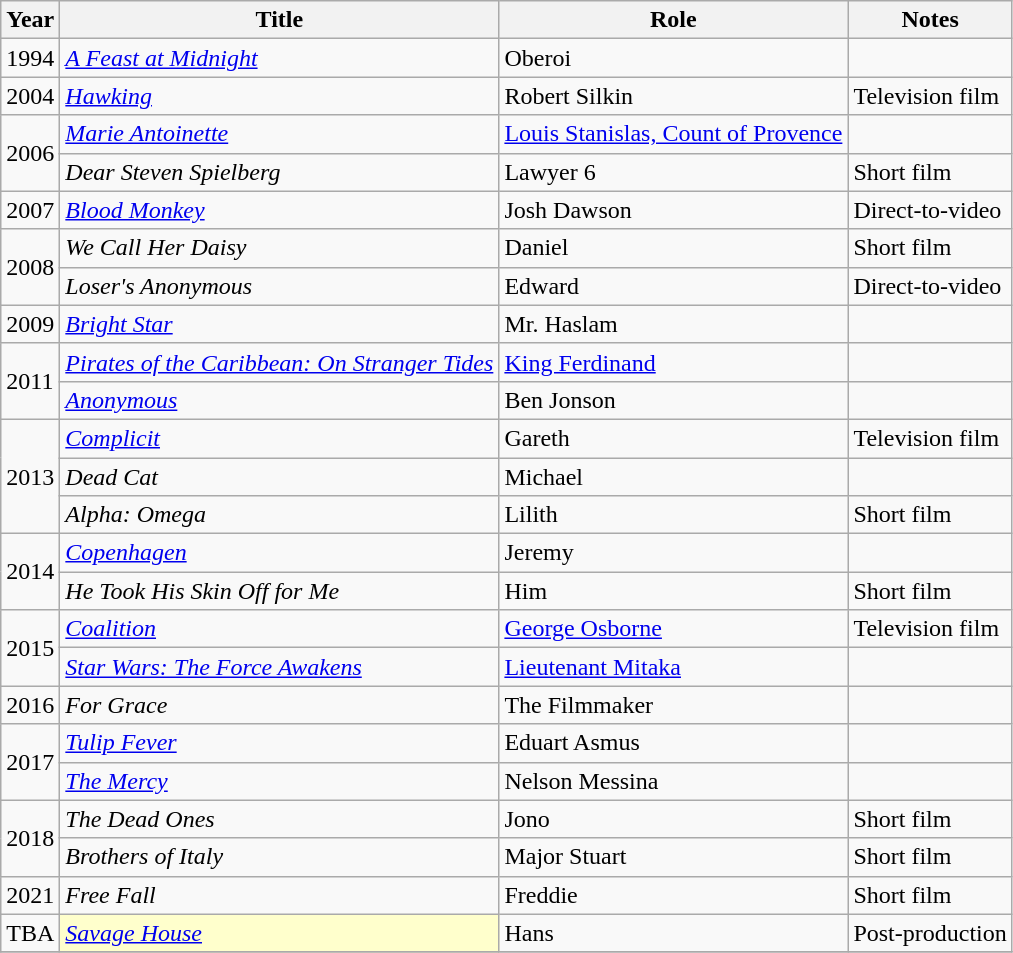<table class="wikitable sortable">
<tr>
<th>Year</th>
<th>Title</th>
<th>Role</th>
<th>Notes</th>
</tr>
<tr>
<td>1994</td>
<td><em><a href='#'>A Feast at Midnight</a></em></td>
<td>Oberoi</td>
<td></td>
</tr>
<tr>
<td>2004</td>
<td><em><a href='#'>Hawking</a></em></td>
<td>Robert Silkin</td>
<td>Television film</td>
</tr>
<tr>
<td rowspan="2">2006</td>
<td><em><a href='#'>Marie Antoinette</a></em></td>
<td><a href='#'>Louis Stanislas, Count of Provence</a></td>
<td></td>
</tr>
<tr>
<td><em>Dear Steven Spielberg</em></td>
<td>Lawyer 6</td>
<td>Short film</td>
</tr>
<tr>
<td>2007</td>
<td><em><a href='#'>Blood Monkey</a></em></td>
<td>Josh Dawson</td>
<td>Direct-to-video</td>
</tr>
<tr>
<td rowspan="2">2008</td>
<td><em>We Call Her Daisy</em></td>
<td>Daniel</td>
<td>Short film</td>
</tr>
<tr>
<td><em>Loser's Anonymous</em></td>
<td>Edward</td>
<td>Direct-to-video</td>
</tr>
<tr>
<td>2009</td>
<td><em><a href='#'>Bright Star</a></em></td>
<td>Mr. Haslam</td>
<td></td>
</tr>
<tr>
<td rowspan="2">2011</td>
<td><em><a href='#'>Pirates of the Caribbean: On Stranger Tides</a></em></td>
<td><a href='#'>King Ferdinand</a></td>
<td></td>
</tr>
<tr>
<td><em><a href='#'>Anonymous</a></em></td>
<td>Ben Jonson</td>
<td></td>
</tr>
<tr>
<td rowspan="3">2013</td>
<td><em><a href='#'>Complicit</a></em></td>
<td>Gareth</td>
<td>Television film</td>
</tr>
<tr>
<td><em>Dead Cat</em></td>
<td>Michael</td>
<td></td>
</tr>
<tr>
<td><em>Alpha: Omega</em></td>
<td>Lilith</td>
<td>Short film</td>
</tr>
<tr>
<td rowspan="2">2014</td>
<td><em><a href='#'>Copenhagen</a></em></td>
<td>Jeremy</td>
<td></td>
</tr>
<tr>
<td><em>He Took His Skin Off for Me</em></td>
<td>Him</td>
<td>Short film</td>
</tr>
<tr>
<td rowspan="2">2015</td>
<td><em><a href='#'>Coalition</a></em></td>
<td><a href='#'>George Osborne</a></td>
<td>Television film</td>
</tr>
<tr>
<td><em><a href='#'>Star Wars: The Force Awakens</a></em></td>
<td><a href='#'>Lieutenant Mitaka</a></td>
<td></td>
</tr>
<tr>
<td>2016</td>
<td><em>For Grace</em></td>
<td>The Filmmaker</td>
<td></td>
</tr>
<tr>
<td rowspan="2">2017</td>
<td><em><a href='#'>Tulip Fever</a></em></td>
<td>Eduart Asmus</td>
<td></td>
</tr>
<tr>
<td><em><a href='#'>The Mercy</a></em></td>
<td>Nelson Messina</td>
<td></td>
</tr>
<tr>
<td rowspan="2">2018</td>
<td><em>The Dead Ones</em></td>
<td>Jono</td>
<td>Short film</td>
</tr>
<tr>
<td><em>Brothers of Italy</em></td>
<td>Major Stuart</td>
<td>Short film</td>
</tr>
<tr>
<td>2021</td>
<td><em>Free Fall</em></td>
<td>Freddie</td>
<td>Short film</td>
</tr>
<tr>
<td>TBA</td>
<td style="background:#FFFFCC;"> <em><a href='#'>Savage House</a></em></td>
<td>Hans</td>
<td>Post-production</td>
</tr>
<tr>
</tr>
</table>
